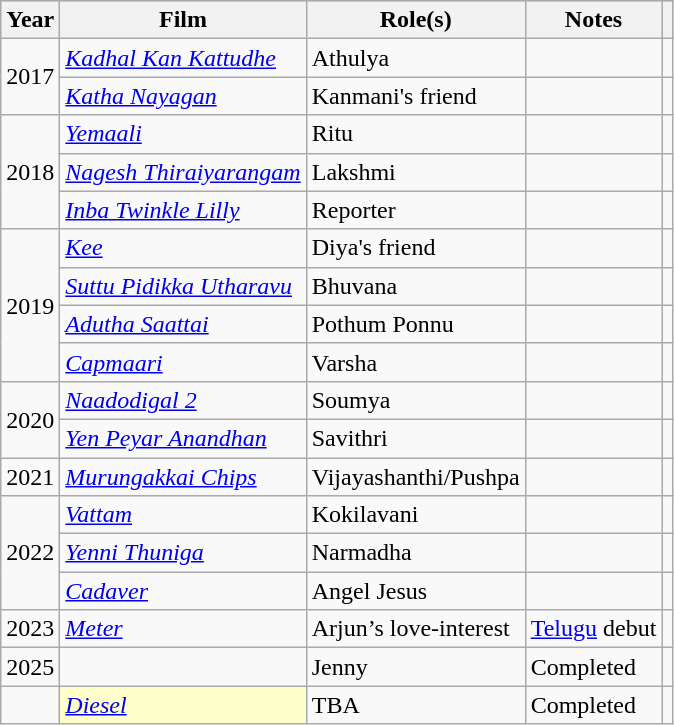<table class="wikitable sortable">
<tr style="background:#ccc; text-align:center;">
<th>Year</th>
<th>Film</th>
<th>Role(s)</th>
<th>Notes</th>
<th scope="col" class="unsortable"></th>
</tr>
<tr>
<td rowspan="2">2017</td>
<td><em><a href='#'>Kadhal Kan Kattudhe</a></em></td>
<td>Athulya</td>
<td></td>
<td style="text-align:center;"></td>
</tr>
<tr>
<td><em><a href='#'>Katha Nayagan</a></em></td>
<td>Kanmani's friend</td>
<td></td>
<td style="text-align:center;"></td>
</tr>
<tr>
<td rowspan="3">2018</td>
<td><em><a href='#'>Yemaali</a></em></td>
<td>Ritu</td>
<td></td>
<td style="text-align:center;"></td>
</tr>
<tr>
<td><em><a href='#'>Nagesh Thiraiyarangam</a></em></td>
<td>Lakshmi</td>
<td></td>
<td style="text-align:center;"></td>
</tr>
<tr>
<td><em><a href='#'>Inba Twinkle Lilly</a></em></td>
<td>Reporter</td>
<td></td>
<td style="text-align:center;"></td>
</tr>
<tr>
<td rowspan="4">2019</td>
<td><em><a href='#'>Kee</a></em></td>
<td>Diya's friend</td>
<td></td>
<td style="text-align:center;"></td>
</tr>
<tr>
<td><em><a href='#'>Suttu Pidikka Utharavu</a></em></td>
<td>Bhuvana</td>
<td></td>
<td style="text-align:center;"></td>
</tr>
<tr>
<td><em><a href='#'>Adutha Saattai</a></em></td>
<td>Pothum Ponnu</td>
<td></td>
<td style="text-align:center;"></td>
</tr>
<tr>
<td><em><a href='#'>Capmaari</a></em></td>
<td>Varsha</td>
<td></td>
<td style="text-align:center;"></td>
</tr>
<tr>
<td rowspan="2">2020</td>
<td><em><a href='#'>Naadodigal 2</a></em></td>
<td>Soumya</td>
<td></td>
<td style="text-align:center;"></td>
</tr>
<tr>
<td><em><a href='#'>Yen Peyar Anandhan</a></em></td>
<td>Savithri</td>
<td></td>
<td style="text-align:center;"></td>
</tr>
<tr>
<td>2021</td>
<td><em><a href='#'>Murungakkai Chips</a> </em></td>
<td>Vijayashanthi/Pushpa</td>
<td></td>
<td style="text-align:center;"></td>
</tr>
<tr>
<td rowspan="3">2022</td>
<td><em><a href='#'>Vattam</a></em></td>
<td>Kokilavani</td>
<td></td>
<td style="text-align:center;"></td>
</tr>
<tr>
<td><em><a href='#'>Yenni Thuniga</a></em></td>
<td>Narmadha</td>
<td></td>
<td style="text-align:center;"></td>
</tr>
<tr>
<td><em><a href='#'>Cadaver</a></em></td>
<td>Angel Jesus</td>
<td></td>
<td style="text-align:center;"></td>
</tr>
<tr>
<td rowspan="1">2023</td>
<td><a href='#'><em>Meter</em></a></td>
<td>Arjun’s love-interest</td>
<td><a href='#'>Telugu</a> debut</td>
<td style="text-align:center;"></td>
</tr>
<tr>
<td>2025</td>
<td></td>
<td>Jenny</td>
<td>Completed</td>
<td style="text-align: center;"></td>
</tr>
<tr>
<td></td>
<td style="background:#ffc;"><em><a href='#'>Diesel</a></em></td>
<td>TBA</td>
<td>Completed</td>
<td style="text-align:center;"></td>
</tr>
</table>
